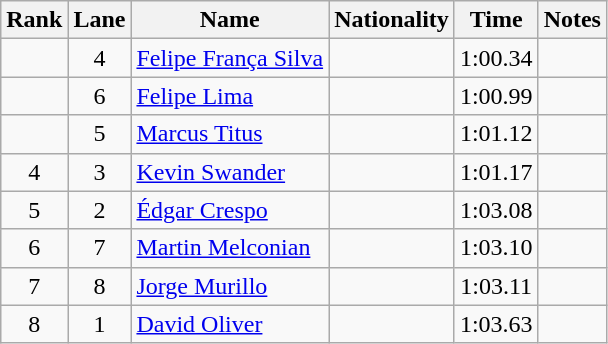<table class="wikitable sortable" style="text-align:center">
<tr>
<th>Rank</th>
<th>Lane</th>
<th>Name</th>
<th>Nationality</th>
<th>Time</th>
<th>Notes</th>
</tr>
<tr>
<td></td>
<td>4</td>
<td align=left><a href='#'>Felipe França Silva</a></td>
<td align=left></td>
<td>1:00.34</td>
<td></td>
</tr>
<tr>
<td></td>
<td>6</td>
<td align=left><a href='#'>Felipe Lima</a></td>
<td align=left></td>
<td>1:00.99</td>
<td></td>
</tr>
<tr>
<td></td>
<td>5</td>
<td align=left><a href='#'>Marcus Titus</a></td>
<td align=left></td>
<td>1:01.12</td>
<td></td>
</tr>
<tr>
<td>4</td>
<td>3</td>
<td align=left><a href='#'>Kevin Swander</a></td>
<td align=left></td>
<td>1:01.17</td>
<td></td>
</tr>
<tr>
<td>5</td>
<td>2</td>
<td align=left><a href='#'>Édgar Crespo</a></td>
<td align=left></td>
<td>1:03.08</td>
<td></td>
</tr>
<tr>
<td>6</td>
<td>7</td>
<td align=left><a href='#'>Martin Melconian</a></td>
<td align=left></td>
<td>1:03.10</td>
<td></td>
</tr>
<tr>
<td>7</td>
<td>8</td>
<td align=left><a href='#'>Jorge Murillo</a></td>
<td align=left></td>
<td>1:03.11</td>
<td></td>
</tr>
<tr>
<td>8</td>
<td>1</td>
<td align=left><a href='#'>David Oliver</a></td>
<td align=left></td>
<td>1:03.63</td>
<td></td>
</tr>
</table>
